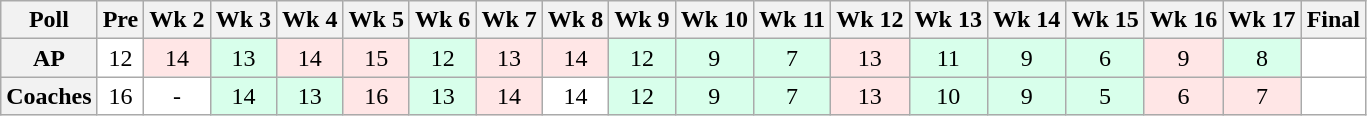<table class="wikitable" style="white-space:nowrap;">
<tr>
<th>Poll</th>
<th>Pre</th>
<th>Wk 2</th>
<th>Wk 3</th>
<th>Wk 4</th>
<th>Wk 5</th>
<th>Wk 6</th>
<th>Wk 7</th>
<th>Wk 8</th>
<th>Wk 9</th>
<th>Wk 10</th>
<th>Wk 11</th>
<th>Wk 12</th>
<th>Wk 13</th>
<th>Wk 14</th>
<th>Wk 15</th>
<th>Wk 16</th>
<th>Wk 17</th>
<th>Final</th>
</tr>
<tr style="text-align:center;">
<th>AP</th>
<td style="background:#FFF;">12</td>
<td style="background:#FFE6E6;">14</td>
<td style="background:#D8FFEB;">13</td>
<td style="background:#FFE6E6;">14</td>
<td style="background:#FFE6E6;">15</td>
<td style="background:#D8FFEB;">12</td>
<td style="background:#FFE6E6;">13</td>
<td style="background:#FFE6E6;">14</td>
<td style="background:#D8FFEB;">12</td>
<td style="background:#D8FFEB;">9</td>
<td style="background:#D8FFEB;">7</td>
<td style="background:#FFE6E6;">13</td>
<td style="background:#D8FFEB;">11</td>
<td style="background:#D8FFEB;">9</td>
<td style="background:#D8FFEB;">6</td>
<td style="background:#FFE6E6;">9</td>
<td style="background:#D8FFEB;">8</td>
<td style="background:#FFF;"></td>
</tr>
<tr style="text-align:center;">
<th>Coaches</th>
<td style="background:#FFF;">16</td>
<td style="background:#FFF;">-</td>
<td style="background:#D8FFEB;">14</td>
<td style="background:#D8FFEB;">13</td>
<td style="background:#FFE6E6;">16</td>
<td style="background:#D8FFEB;">13</td>
<td style="background:#FFE6E6;">14</td>
<td style="background:#FFF;">14</td>
<td style="background:#D8FFEB;">12</td>
<td style="background:#D8FFEB;">9</td>
<td style="background:#D8FFEB;">7</td>
<td style="background:#FFE6E6;">13</td>
<td style="background:#D8FFEB;">10</td>
<td style="background:#D8FFEB;">9</td>
<td style="background:#D8FFEB;">5</td>
<td style="background:#FFE6E6;">6</td>
<td style="background:#FFE6E6;">7</td>
<td style="background:#FFF;"></td>
</tr>
</table>
